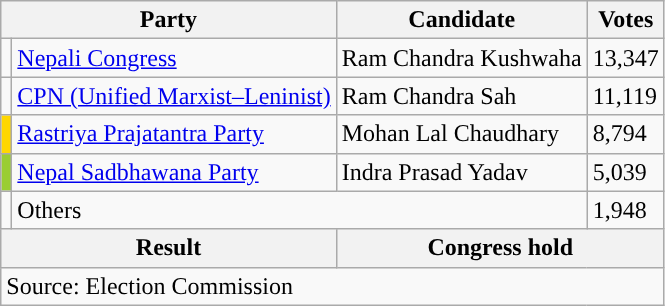<table class="wikitable">
<tr>
<th colspan="2">Party</th>
<th>Candidate</th>
<th>Votes</th>
</tr>
<tr>
<td style="background-color:"></td>
<td><a href='#'>Nepali Congress</a></td>
<td>Ram Chandra Kushwaha</td>
<td>13,347</td>
</tr>
<tr>
<td style="background-color:"></td>
<td><a href='#'>CPN (Unified Marxist–Leninist)</a></td>
<td>Ram Chandra Sah</td>
<td>11,119</td>
</tr>
<tr>
<td style="background-color:gold"></td>
<td><a href='#'>Rastriya Prajatantra Party</a></td>
<td>Mohan Lal Chaudhary</td>
<td>8,794</td>
</tr>
<tr>
<td style="background-color:yellowgreen"></td>
<td><a href='#'>Nepal Sadbhawana Party</a></td>
<td>Indra Prasad Yadav</td>
<td>5,039</td>
</tr>
<tr>
<td></td>
<td colspan="2">Others</td>
<td>1,948</td>
</tr>
<tr>
<th colspan="2">Result</th>
<th colspan="2">Congress hold</th>
</tr>
<tr>
<td colspan="4">Source: Election Commission</td>
</tr>
</table>
